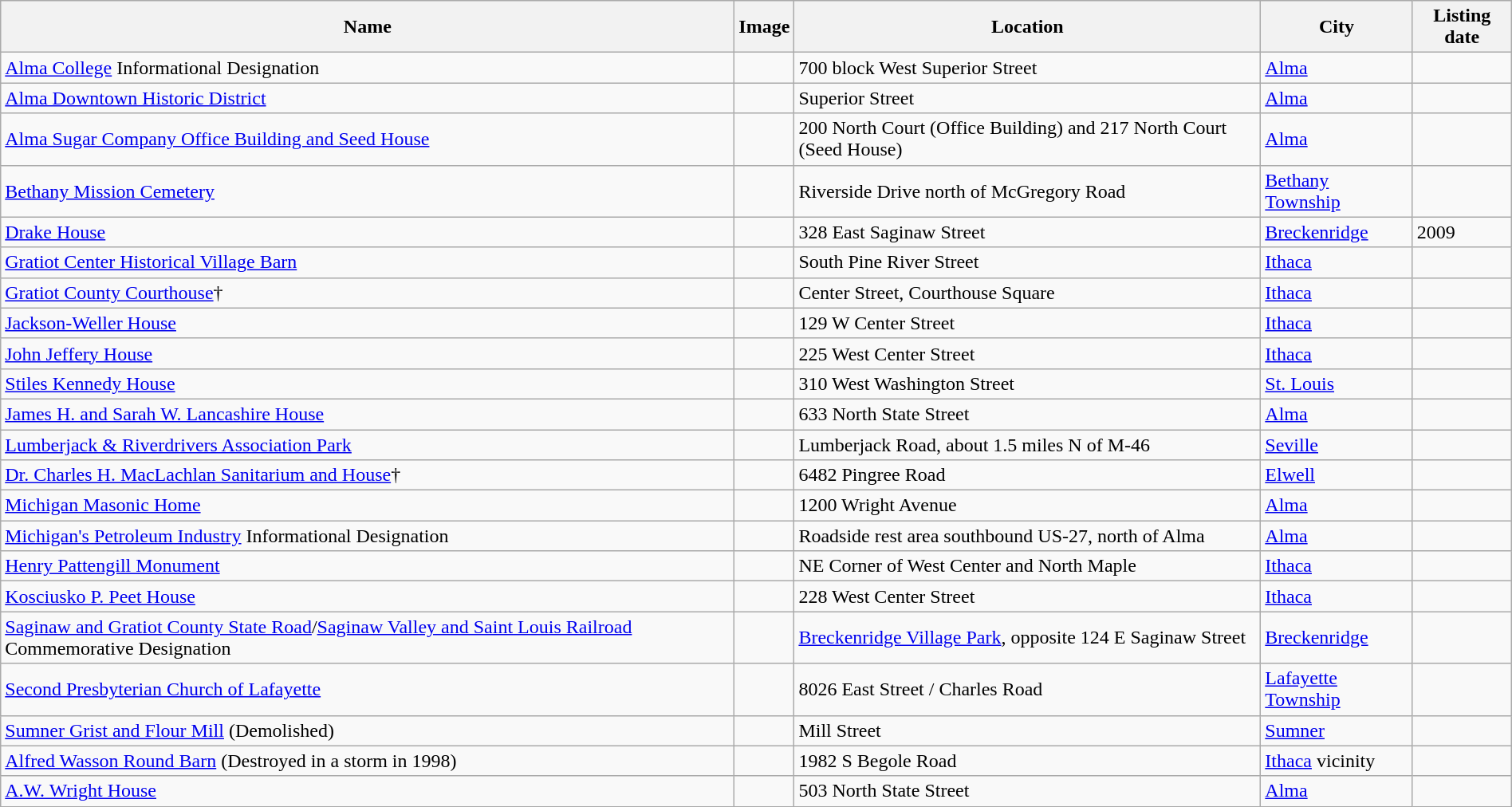<table class="wikitable sortable" style="width:100%">
<tr>
<th>Name</th>
<th>Image</th>
<th>Location</th>
<th>City</th>
<th>Listing date</th>
</tr>
<tr>
<td><a href='#'>Alma College</a> Informational Designation</td>
<td></td>
<td>700 block West Superior Street</td>
<td><a href='#'>Alma</a></td>
<td></td>
</tr>
<tr>
<td><a href='#'>Alma Downtown Historic District</a></td>
<td></td>
<td>Superior Street</td>
<td><a href='#'>Alma</a></td>
<td></td>
</tr>
<tr>
<td><a href='#'>Alma Sugar Company Office Building and Seed House</a></td>
<td></td>
<td>200 North Court (Office Building) and 217 North Court (Seed House)</td>
<td><a href='#'>Alma</a></td>
<td></td>
</tr>
<tr>
<td><a href='#'>Bethany Mission Cemetery</a></td>
<td></td>
<td>Riverside Drive north of McGregory Road</td>
<td><a href='#'>Bethany Township</a></td>
<td></td>
</tr>
<tr>
<td><a href='#'>Drake House</a></td>
<td></td>
<td>328 East Saginaw Street</td>
<td><a href='#'>Breckenridge</a></td>
<td>2009</td>
</tr>
<tr>
<td><a href='#'>Gratiot Center Historical Village Barn</a></td>
<td></td>
<td>South Pine River Street</td>
<td><a href='#'>Ithaca</a></td>
<td></td>
</tr>
<tr>
<td><a href='#'>Gratiot County Courthouse</a>†</td>
<td></td>
<td>Center Street, Courthouse Square</td>
<td><a href='#'>Ithaca</a></td>
<td></td>
</tr>
<tr>
<td><a href='#'>Jackson-Weller House</a></td>
<td></td>
<td>129 W Center Street</td>
<td><a href='#'>Ithaca</a></td>
<td></td>
</tr>
<tr>
<td><a href='#'>John Jeffery House</a></td>
<td></td>
<td>225 West Center Street</td>
<td><a href='#'>Ithaca</a></td>
<td></td>
</tr>
<tr>
<td><a href='#'>Stiles Kennedy House</a></td>
<td></td>
<td>310 West Washington Street</td>
<td><a href='#'>St. Louis</a></td>
<td></td>
</tr>
<tr>
<td><a href='#'>James H. and Sarah W. Lancashire House</a></td>
<td></td>
<td>633 North State Street</td>
<td><a href='#'>Alma</a></td>
<td></td>
</tr>
<tr>
<td><a href='#'>Lumberjack & Riverdrivers Association Park</a></td>
<td></td>
<td>Lumberjack Road, about 1.5 miles N of M-46</td>
<td><a href='#'>Seville</a></td>
<td></td>
</tr>
<tr>
<td><a href='#'>Dr. Charles H. MacLachlan Sanitarium and House</a>†</td>
<td></td>
<td>6482 Pingree Road</td>
<td><a href='#'>Elwell</a></td>
<td></td>
</tr>
<tr>
<td><a href='#'>Michigan Masonic Home</a></td>
<td></td>
<td>1200 Wright Avenue</td>
<td><a href='#'>Alma</a></td>
<td></td>
</tr>
<tr>
<td><a href='#'>Michigan's Petroleum Industry</a> Informational Designation</td>
<td></td>
<td>Roadside rest area southbound US-27, north of Alma</td>
<td><a href='#'>Alma</a></td>
<td></td>
</tr>
<tr>
<td><a href='#'>Henry Pattengill Monument</a></td>
<td></td>
<td>NE Corner of West Center and North Maple</td>
<td><a href='#'>Ithaca</a></td>
<td></td>
</tr>
<tr>
<td><a href='#'>Kosciusko P. Peet House</a></td>
<td></td>
<td>228 West Center Street</td>
<td><a href='#'>Ithaca</a></td>
<td></td>
</tr>
<tr>
<td><a href='#'>Saginaw and Gratiot County State Road</a>/<a href='#'>Saginaw Valley and Saint Louis Railroad</a> Commemorative Designation</td>
<td></td>
<td><a href='#'>Breckenridge Village Park</a>, opposite 124 E Saginaw Street</td>
<td><a href='#'>Breckenridge</a></td>
<td></td>
</tr>
<tr>
<td><a href='#'>Second Presbyterian Church of Lafayette</a></td>
<td></td>
<td>8026 East Street / Charles Road</td>
<td><a href='#'>Lafayette Township</a></td>
<td></td>
</tr>
<tr>
<td><a href='#'>Sumner Grist and Flour Mill</a> (Demolished)</td>
<td></td>
<td>Mill Street</td>
<td><a href='#'>Sumner</a></td>
<td></td>
</tr>
<tr>
<td><a href='#'>Alfred Wasson Round Barn</a> (Destroyed in a storm in 1998)</td>
<td></td>
<td>1982 S Begole Road</td>
<td><a href='#'>Ithaca</a> vicinity</td>
<td></td>
</tr>
<tr>
<td><a href='#'>A.W. Wright House</a></td>
<td></td>
<td>503 North State Street</td>
<td><a href='#'>Alma</a></td>
<td></td>
</tr>
</table>
